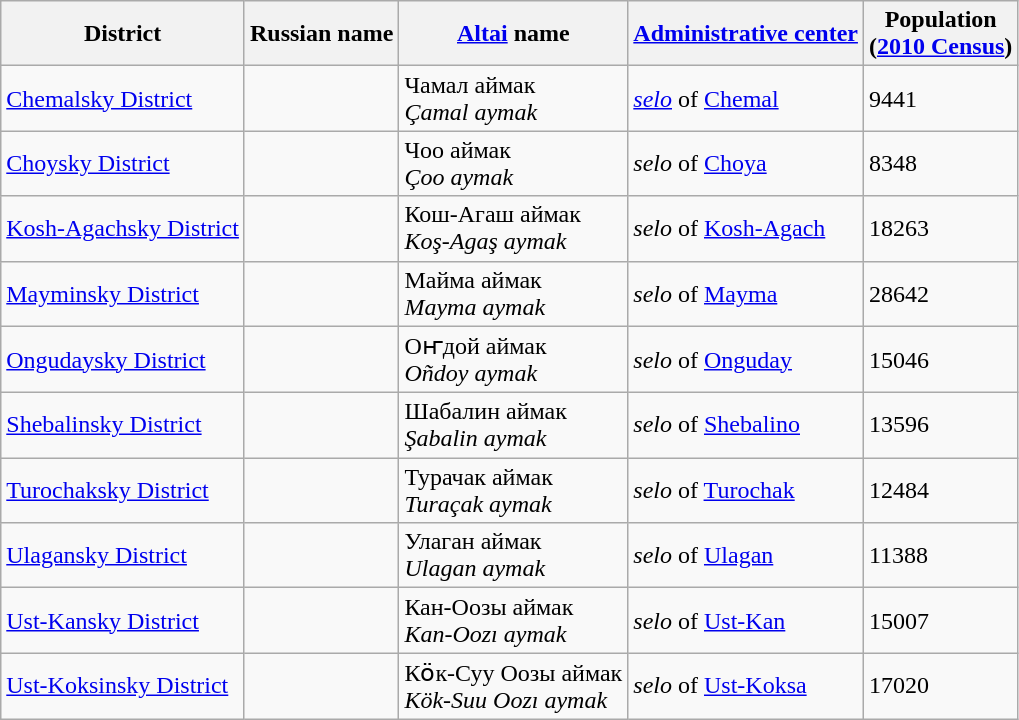<table class="wikitable sortable">
<tr>
<th>District</th>
<th>Russian name</th>
<th><a href='#'>Altai</a> name</th>
<th><a href='#'>Administrative center</a></th>
<th>Population<br>(<a href='#'>2010 Census</a>)</th>
</tr>
<tr>
<td><a href='#'>Chemalsky District</a></td>
<td></td>
<td>Чамал аймак<br><em>Çamal aymak</em></td>
<td><em><a href='#'>selo</a></em> of <a href='#'>Chemal</a></td>
<td>9441</td>
</tr>
<tr>
<td><a href='#'>Choysky District</a></td>
<td></td>
<td>Чоо аймак<br><em>Çoo aymak</em></td>
<td><em>selo</em> of <a href='#'>Choya</a></td>
<td>8348</td>
</tr>
<tr>
<td><a href='#'>Kosh-Agachsky District</a></td>
<td></td>
<td>Кош-Агаш аймак<br><em>Koş-Agaş aymak</em></td>
<td><em>selo</em> of <a href='#'>Kosh-Agach</a></td>
<td>18263</td>
</tr>
<tr>
<td><a href='#'>Mayminsky District</a></td>
<td></td>
<td>Майма аймак<br><em>Mayma aymak</em></td>
<td><em>selo</em> of <a href='#'>Mayma</a></td>
<td>28642</td>
</tr>
<tr>
<td><a href='#'>Ongudaysky District</a></td>
<td></td>
<td>Оҥдой аймак<br><em>Oñdoy aymak</em></td>
<td><em>selo</em> of <a href='#'>Onguday</a></td>
<td>15046</td>
</tr>
<tr>
<td><a href='#'>Shebalinsky District</a></td>
<td></td>
<td>Шабалин аймак<br><em>Şabalin aymak</em></td>
<td><em>selo</em> of <a href='#'>Shebalino</a></td>
<td>13596</td>
</tr>
<tr>
<td><a href='#'>Turochaksky District</a></td>
<td></td>
<td>Турачак аймак<br><em>Turaçak aymak</em></td>
<td><em>selo</em> of <a href='#'>Turochak</a></td>
<td>12484</td>
</tr>
<tr>
<td><a href='#'>Ulagansky District</a></td>
<td></td>
<td>Улаган аймак<br><em>Ulagan aymak</em></td>
<td><em>selo</em> of <a href='#'>Ulagan</a></td>
<td>11388</td>
</tr>
<tr>
<td><a href='#'>Ust-Kansky District</a></td>
<td></td>
<td>Кан-Оозы аймак<br><em>Kan-Oozı aymak</em></td>
<td><em>selo</em> of <a href='#'>Ust-Kan</a></td>
<td>15007</td>
</tr>
<tr>
<td><a href='#'>Ust-Koksinsky District</a></td>
<td></td>
<td>Кӧк-Суу Оозы аймак<br><em>Kök-Suu Oozı aymak</em></td>
<td><em>selo</em> of <a href='#'>Ust-Koksa</a></td>
<td>17020</td>
</tr>
</table>
